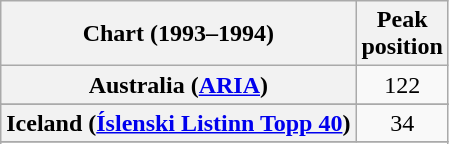<table class="wikitable sortable plainrowheaders" style="text-align:center">
<tr>
<th>Chart (1993–1994)</th>
<th>Peak<br>position</th>
</tr>
<tr>
<th scope="row">Australia (<a href='#'>ARIA</a>)</th>
<td>122</td>
</tr>
<tr>
</tr>
<tr>
<th scope="row">Iceland (<a href='#'>Íslenski Listinn Topp 40</a>)</th>
<td>34</td>
</tr>
<tr>
</tr>
<tr>
</tr>
<tr>
</tr>
<tr>
</tr>
<tr>
</tr>
</table>
